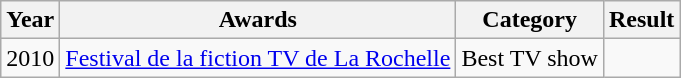<table class="wikitable">
<tr>
<th>Year</th>
<th>Awards</th>
<th>Category</th>
<th>Result</th>
</tr>
<tr>
<td rowspan="1">2010</td>
<td><a href='#'>Festival de la fiction TV de La Rochelle</a></td>
<td>Best TV show</td>
<td></td>
</tr>
</table>
